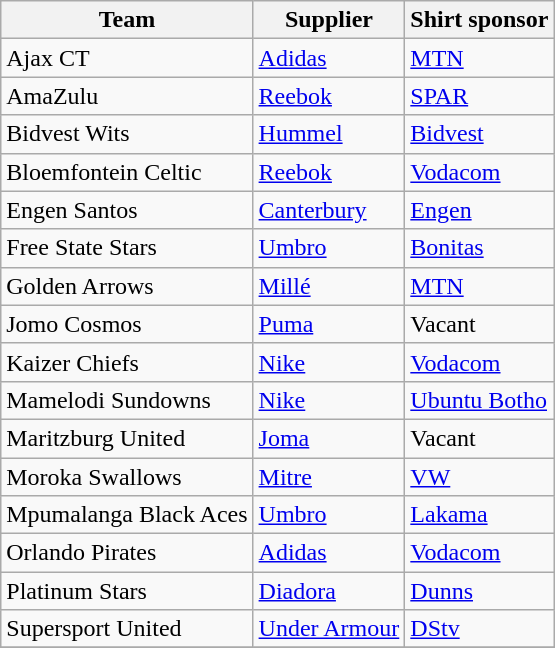<table class="wikitable">
<tr>
<th>Team</th>
<th>Supplier</th>
<th>Shirt sponsor</th>
</tr>
<tr>
<td>Ajax CT</td>
<td><a href='#'>Adidas</a></td>
<td><a href='#'>MTN</a></td>
</tr>
<tr>
<td>AmaZulu</td>
<td><a href='#'>Reebok</a></td>
<td><a href='#'>SPAR</a></td>
</tr>
<tr>
<td>Bidvest Wits</td>
<td><a href='#'>Hummel</a></td>
<td><a href='#'>Bidvest</a></td>
</tr>
<tr>
<td>Bloemfontein Celtic</td>
<td><a href='#'>Reebok</a></td>
<td><a href='#'>Vodacom</a></td>
</tr>
<tr>
<td>Engen Santos</td>
<td><a href='#'>Canterbury</a></td>
<td><a href='#'>Engen</a></td>
</tr>
<tr>
<td>Free State Stars</td>
<td><a href='#'>Umbro</a></td>
<td><a href='#'>Bonitas</a></td>
</tr>
<tr>
<td>Golden Arrows</td>
<td><a href='#'>Millé</a></td>
<td><a href='#'>MTN</a></td>
</tr>
<tr>
<td>Jomo Cosmos</td>
<td><a href='#'>Puma</a></td>
<td>Vacant</td>
</tr>
<tr>
<td>Kaizer Chiefs</td>
<td><a href='#'>Nike</a></td>
<td><a href='#'>Vodacom</a></td>
</tr>
<tr>
<td>Mamelodi Sundowns</td>
<td><a href='#'>Nike</a></td>
<td><a href='#'>Ubuntu Botho</a></td>
</tr>
<tr>
<td>Maritzburg United</td>
<td><a href='#'>Joma</a></td>
<td>Vacant</td>
</tr>
<tr>
<td>Moroka Swallows</td>
<td><a href='#'>Mitre</a></td>
<td><a href='#'>VW</a></td>
</tr>
<tr>
<td>Mpumalanga Black Aces</td>
<td><a href='#'>Umbro</a></td>
<td><a href='#'>Lakama</a></td>
</tr>
<tr>
<td>Orlando Pirates</td>
<td><a href='#'>Adidas</a></td>
<td><a href='#'>Vodacom</a></td>
</tr>
<tr>
<td>Platinum Stars</td>
<td><a href='#'>Diadora</a></td>
<td><a href='#'>Dunns</a></td>
</tr>
<tr>
<td>Supersport United</td>
<td><a href='#'>Under Armour</a></td>
<td><a href='#'>DStv</a></td>
</tr>
<tr>
</tr>
</table>
